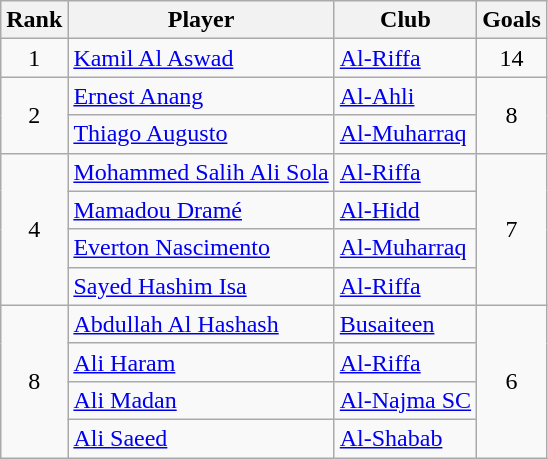<table class="wikitable" style="text-align:center;">
<tr>
<th>Rank</th>
<th>Player</th>
<th>Club</th>
<th>Goals</th>
</tr>
<tr>
<td>1</td>
<td align="left"> <a href='#'>Kamil Al Aswad</a></td>
<td align="left"><a href='#'>Al-Riffa</a></td>
<td>14</td>
</tr>
<tr>
<td rowspan="2">2</td>
<td align="left"> <a href='#'>Ernest Anang</a></td>
<td align="left"><a href='#'>Al-Ahli</a></td>
<td rowspan="2">8</td>
</tr>
<tr>
<td align="left"> <a href='#'>Thiago Augusto</a></td>
<td align="left"><a href='#'>Al-Muharraq</a></td>
</tr>
<tr>
<td rowspan="4">4</td>
<td align="left"> <a href='#'>Mohammed Salih Ali Sola</a></td>
<td align="left"><a href='#'>Al-Riffa</a></td>
<td rowspan="4">7</td>
</tr>
<tr>
<td align="left"> <a href='#'>Mamadou Dramé</a></td>
<td align="left"><a href='#'>Al-Hidd</a></td>
</tr>
<tr>
<td align="left"> <a href='#'>Everton Nascimento</a></td>
<td align="left"><a href='#'>Al-Muharraq</a></td>
</tr>
<tr>
<td align="left"> <a href='#'>Sayed Hashim Isa</a></td>
<td align="left"><a href='#'>Al-Riffa</a></td>
</tr>
<tr>
<td rowspan="4">8</td>
<td align="left"> <a href='#'>Abdullah Al Hashash</a></td>
<td align="left"><a href='#'>Busaiteen</a></td>
<td rowspan="4">6</td>
</tr>
<tr>
<td align="left"> <a href='#'>Ali Haram</a></td>
<td align="left"><a href='#'>Al-Riffa</a></td>
</tr>
<tr>
<td align="left"> <a href='#'>Ali Madan</a></td>
<td align="left"><a href='#'>Al-Najma SC</a></td>
</tr>
<tr>
<td align="left"> <a href='#'>Ali Saeed</a></td>
<td align="left"><a href='#'>Al-Shabab</a></td>
</tr>
</table>
